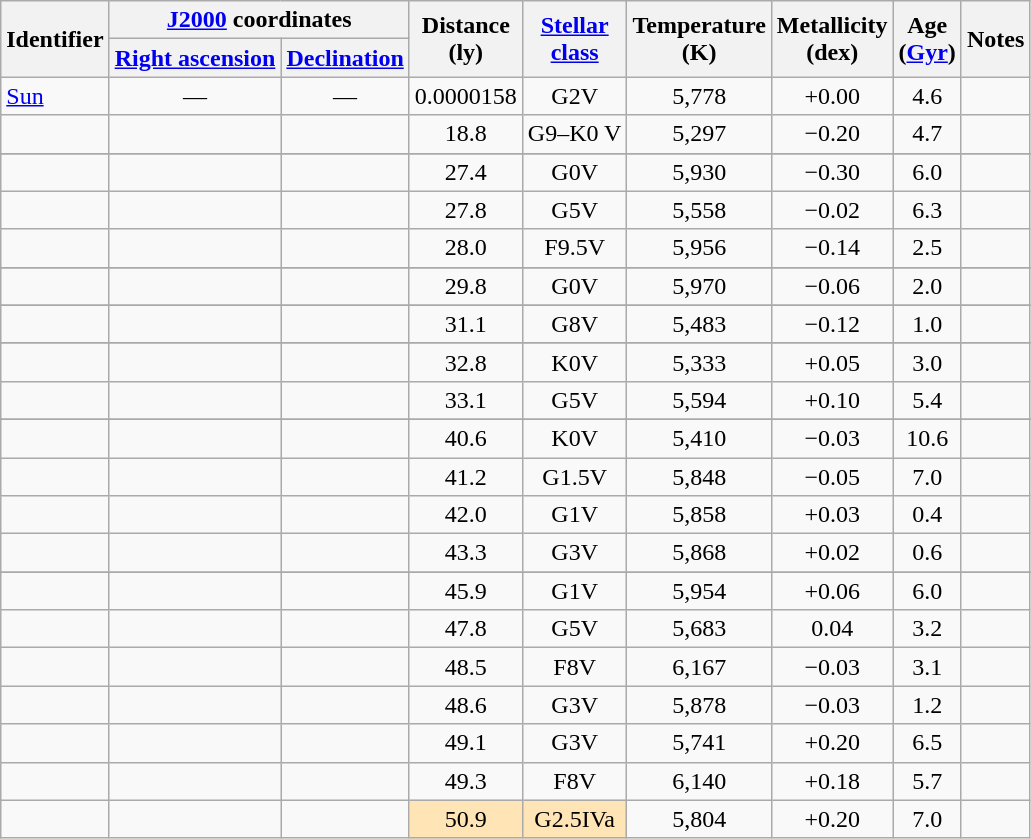<table class="wikitable sortable mw-collapsible" style="text-align: center; white-space: nowrap;">
<tr>
<th rowspan="2">Identifier</th>
<th colspan="2"><a href='#'>J2000</a> coordinates</th>
<th rowspan="2">Distance<br>(ly)</th>
<th rowspan="2"><a href='#'>Stellar<br>class</a></th>
<th rowspan="2">Temperature<br>(K)</th>
<th rowspan="2">Metallicity<br>(dex)</th>
<th rowspan="2">Age<br>(<a href='#'>Gyr</a>)</th>
<th rowspan="2">Notes</th>
</tr>
<tr>
<th><a href='#'>Right ascension</a></th>
<th><a href='#'>Declination</a></th>
</tr>
<tr>
<td style="text-align:left;"><a href='#'>Sun</a></td>
<td>—</td>
<td>—</td>
<td>0.0000158</td>
<td>G2V</td>
<td>5,778</td>
<td>+0.00</td>
<td>4.6</td>
<td></td>
</tr>
<tr>
<td style="text-align:left;"></td>
<td></td>
<td></td>
<td>18.8</td>
<td>G9–K0 V</td>
<td>5,297</td>
<td>−0.20</td>
<td>4.7</td>
<td></td>
</tr>
<tr>
</tr>
<tr>
</tr>
<tr>
<td style="text-align:left;"></td>
<td></td>
<td></td>
<td>27.4</td>
<td>G0V</td>
<td>5,930</td>
<td>−0.30</td>
<td>6.0</td>
<td></td>
</tr>
<tr>
<td style="text-align:left;"></td>
<td></td>
<td></td>
<td>27.8</td>
<td>G5V</td>
<td>5,558</td>
<td>−0.02</td>
<td>6.3</td>
<td></td>
</tr>
<tr>
<td style="text-align:left;"></td>
<td></td>
<td></td>
<td>28.0</td>
<td>F9.5V</td>
<td>5,956</td>
<td>−0.14</td>
<td>2.5</td>
<td></td>
</tr>
<tr>
</tr>
<tr>
<td style="text-align:left;"></td>
<td></td>
<td></td>
<td>29.8</td>
<td>G0V</td>
<td>5,970</td>
<td>−0.06</td>
<td>2.0</td>
<td></td>
</tr>
<tr>
</tr>
<tr>
<td style="text-align:left;"></td>
<td></td>
<td></td>
<td>31.1</td>
<td>G8V</td>
<td>5,483</td>
<td>−0.12</td>
<td>1.0</td>
<td></td>
</tr>
<tr>
</tr>
<tr>
<td style="text-align:left;"></td>
<td></td>
<td></td>
<td>32.8</td>
<td>K0V</td>
<td>5,333</td>
<td>+0.05</td>
<td>3.0</td>
<td></td>
</tr>
<tr>
<td style="text-align:left;"></td>
<td></td>
<td></td>
<td>33.1</td>
<td>G5V</td>
<td>5,594</td>
<td>+0.10</td>
<td>5.4</td>
<td></td>
</tr>
<tr>
</tr>
<tr>
</tr>
<tr>
<td style="text-align:left;"></td>
<td></td>
<td></td>
<td>40.6</td>
<td>K0V</td>
<td>5,410</td>
<td>−0.03</td>
<td>10.6</td>
<td></td>
</tr>
<tr>
<td style="text-align:left;"></td>
<td></td>
<td></td>
<td>41.2</td>
<td>G1.5V</td>
<td>5,848</td>
<td>−0.05</td>
<td>7.0</td>
<td></td>
</tr>
<tr>
<td style="text-align:left;"></td>
<td></td>
<td></td>
<td>42.0</td>
<td>G1V</td>
<td>5,858</td>
<td>+0.03</td>
<td>0.4</td>
<td></td>
</tr>
<tr>
<td style="text-align:left;"></td>
<td></td>
<td></td>
<td>43.3</td>
<td>G3V</td>
<td>5,868</td>
<td>+0.02</td>
<td>0.6</td>
<td></td>
</tr>
<tr>
</tr>
<tr>
<td style="text-align:left;"></td>
<td></td>
<td></td>
<td>45.9</td>
<td>G1V</td>
<td>5,954</td>
<td>+0.06</td>
<td>6.0</td>
<td></td>
</tr>
<tr>
<td style="text-align:left;"></td>
<td></td>
<td></td>
<td>47.8</td>
<td>G5V</td>
<td>5,683</td>
<td>0.04</td>
<td>3.2</td>
<td></td>
</tr>
<tr>
<td style="text-align:left;"></td>
<td></td>
<td></td>
<td>48.5</td>
<td>F8V</td>
<td>6,167</td>
<td>−0.03</td>
<td>3.1</td>
<td></td>
</tr>
<tr>
<td style="text-align:left;"></td>
<td></td>
<td></td>
<td>48.6</td>
<td>G3V</td>
<td>5,878</td>
<td>−0.03</td>
<td>1.2</td>
<td></td>
</tr>
<tr>
<td style="text-align:left;"></td>
<td></td>
<td></td>
<td>49.1</td>
<td>G3V</td>
<td>5,741</td>
<td>+0.20</td>
<td>6.5</td>
<td></td>
</tr>
<tr>
<td style="text-align:left;"></td>
<td></td>
<td></td>
<td>49.3</td>
<td>F8V</td>
<td>6,140</td>
<td>+0.18</td>
<td>5.7</td>
<td></td>
</tr>
<tr>
<td style="text-align:left;"></td>
<td></td>
<td></td>
<td style="background-color:Moccasin;">50.9</td>
<td style="background-color:Moccasin;">G2.5IVa</td>
<td>5,804</td>
<td>+0.20</td>
<td>7.0</td>
<td></td>
</tr>
</table>
